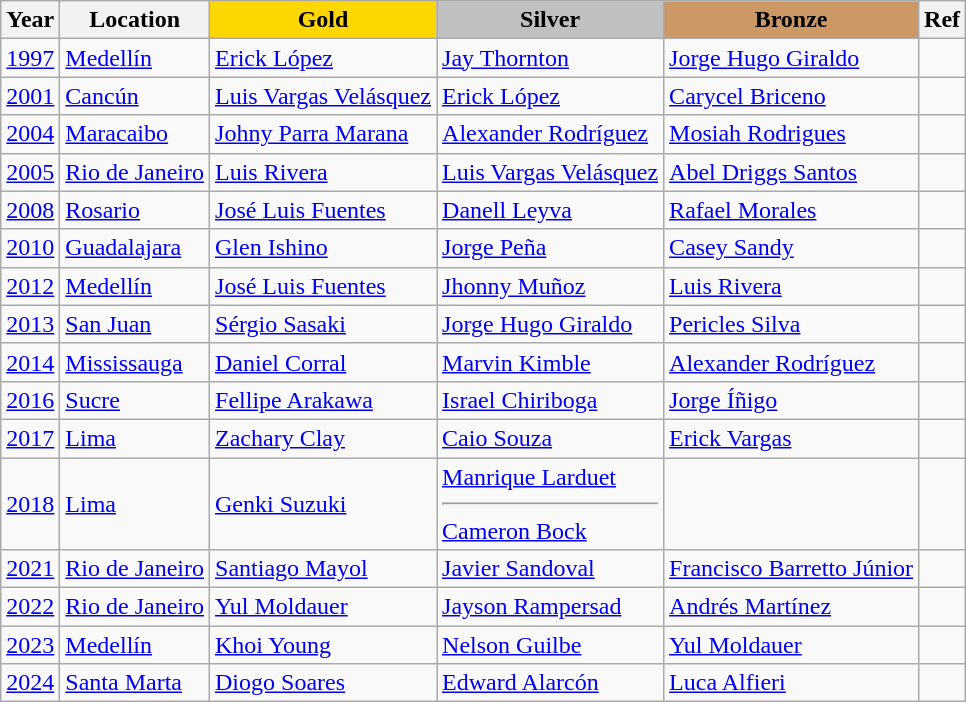<table class="wikitable">
<tr>
<th>Year</th>
<th>Location</th>
<th style="background-color:gold;">Gold</th>
<th style="background-color:silver;">Silver</th>
<th style="background-color:#cc9966;">Bronze</th>
<th>Ref</th>
</tr>
<tr>
<td><a href='#'>1997</a></td>
<td> <a href='#'>Medellín</a></td>
<td> <a href='#'>Erick López</a></td>
<td> <a href='#'>Jay Thornton</a></td>
<td> <a href='#'>Jorge Hugo Giraldo</a></td>
<td></td>
</tr>
<tr>
<td><a href='#'>2001</a></td>
<td> <a href='#'>Cancún</a></td>
<td> <a href='#'>Luis Vargas Velásquez</a></td>
<td> <a href='#'>Erick López</a></td>
<td> <a href='#'>Carycel Briceno</a></td>
<td></td>
</tr>
<tr>
<td><a href='#'>2004</a></td>
<td> <a href='#'>Maracaibo</a></td>
<td> <a href='#'>Johny Parra Marana</a></td>
<td> <a href='#'>Alexander Rodríguez</a></td>
<td> <a href='#'>Mosiah Rodrigues</a></td>
</tr>
<tr>
<td><a href='#'>2005</a></td>
<td> <a href='#'>Rio de Janeiro</a></td>
<td> <a href='#'>Luis Rivera</a></td>
<td> <a href='#'>Luis Vargas Velásquez</a></td>
<td> <a href='#'>Abel Driggs Santos</a></td>
<td></td>
</tr>
<tr>
<td><a href='#'>2008</a></td>
<td> <a href='#'>Rosario</a></td>
<td> <a href='#'>José Luis Fuentes</a></td>
<td> <a href='#'>Danell Leyva</a></td>
<td> <a href='#'>Rafael Morales</a></td>
<td></td>
</tr>
<tr>
<td><a href='#'>2010</a></td>
<td> <a href='#'>Guadalajara</a></td>
<td> <a href='#'>Glen Ishino</a></td>
<td> <a href='#'>Jorge Peña</a></td>
<td> <a href='#'>Casey Sandy</a></td>
<td></td>
</tr>
<tr>
<td><a href='#'>2012</a></td>
<td> <a href='#'>Medellín</a></td>
<td> <a href='#'>José Luis Fuentes</a></td>
<td> <a href='#'>Jhonny Muñoz</a></td>
<td> <a href='#'>Luis Rivera</a></td>
<td></td>
</tr>
<tr>
<td><a href='#'>2013</a></td>
<td> <a href='#'>San Juan</a></td>
<td> <a href='#'>Sérgio Sasaki</a></td>
<td> <a href='#'>Jorge Hugo Giraldo</a></td>
<td> <a href='#'>Pericles Silva</a></td>
<td></td>
</tr>
<tr>
<td><a href='#'>2014</a></td>
<td> <a href='#'>Mississauga</a></td>
<td> <a href='#'>Daniel Corral</a></td>
<td> <a href='#'>Marvin Kimble</a></td>
<td> <a href='#'>Alexander Rodríguez</a></td>
<td></td>
</tr>
<tr>
<td><a href='#'>2016</a></td>
<td> <a href='#'>Sucre</a></td>
<td> <a href='#'>Fellipe Arakawa</a></td>
<td> <a href='#'>Israel Chiriboga</a></td>
<td> <a href='#'>Jorge Íñigo</a></td>
<td></td>
</tr>
<tr>
<td><a href='#'>2017</a></td>
<td> <a href='#'>Lima</a></td>
<td> <a href='#'>Zachary Clay</a></td>
<td> <a href='#'>Caio Souza</a></td>
<td> <a href='#'>Erick Vargas</a></td>
<td></td>
</tr>
<tr>
<td><a href='#'>2018</a></td>
<td> <a href='#'>Lima</a></td>
<td> <a href='#'>Genki Suzuki</a></td>
<td> <a href='#'>Manrique Larduet</a><hr> <a href='#'>Cameron Bock</a></td>
<td></td>
<td></td>
</tr>
<tr>
<td><a href='#'>2021</a></td>
<td> <a href='#'>Rio de Janeiro</a></td>
<td> <a href='#'>Santiago Mayol</a></td>
<td> <a href='#'>Javier Sandoval</a></td>
<td> <a href='#'>Francisco Barretto Júnior</a></td>
<td></td>
</tr>
<tr>
<td><a href='#'>2022</a></td>
<td> <a href='#'>Rio de Janeiro</a></td>
<td> <a href='#'>Yul Moldauer</a></td>
<td> <a href='#'>Jayson Rampersad</a></td>
<td> <a href='#'>Andrés Martínez</a></td>
<td></td>
</tr>
<tr>
<td><a href='#'>2023</a></td>
<td> <a href='#'>Medellín</a></td>
<td> <a href='#'>Khoi Young</a></td>
<td> <a href='#'>Nelson Guilbe</a></td>
<td> <a href='#'>Yul Moldauer</a></td>
<td></td>
</tr>
<tr>
<td><a href='#'>2024</a></td>
<td> <a href='#'>Santa Marta</a></td>
<td> <a href='#'>Diogo Soares</a></td>
<td> <a href='#'>Edward Alarcón</a></td>
<td> <a href='#'>Luca Alfieri</a></td>
<td></td>
</tr>
</table>
